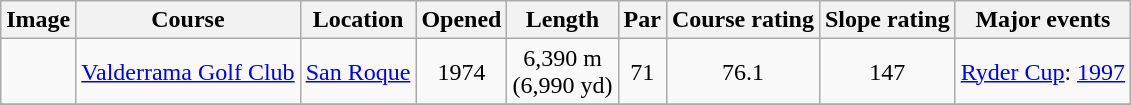<table class="wikitable sortable">
<tr>
<th>Image</th>
<th>Course</th>
<th>Location</th>
<th>Opened</th>
<th>Length</th>
<th>Par</th>
<th>Course rating</th>
<th>Slope rating</th>
<th>Major events</th>
</tr>
<tr>
<td></td>
<td><a href='#'>Valderrama Golf Club</a></td>
<td> <a href='#'>San Roque</a></td>
<td align="center">1974</td>
<td align="center">6,390 m <br>(6,990 yd)</td>
<td align="center">71</td>
<td align="center">76.1</td>
<td align="center">147</td>
<td align="center"><a href='#'>Ryder Cup</a>: <a href='#'>1997</a></td>
</tr>
<tr>
</tr>
</table>
